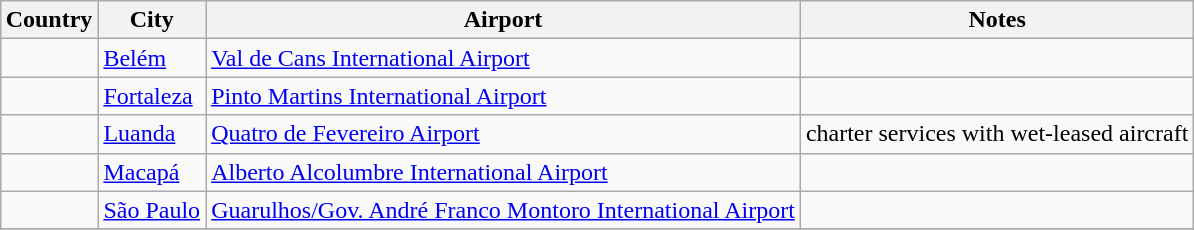<table class="wikitable sortable" style="margin:auto;">
<tr>
<th>Country</th>
<th>City</th>
<th>Airport</th>
<th>Notes</th>
</tr>
<tr>
<td></td>
<td><a href='#'>Belém</a></td>
<td><a href='#'>Val de Cans International Airport</a></td>
<td></td>
</tr>
<tr>
<td></td>
<td><a href='#'>Fortaleza</a></td>
<td><a href='#'>Pinto Martins International Airport</a></td>
<td></td>
</tr>
<tr>
<td></td>
<td><a href='#'>Luanda</a></td>
<td><a href='#'>Quatro de Fevereiro Airport</a></td>
<td>charter services with wet-leased aircraft</td>
</tr>
<tr>
<td></td>
<td><a href='#'>Macapá</a></td>
<td><a href='#'>Alberto Alcolumbre International Airport</a></td>
<td></td>
</tr>
<tr>
<td></td>
<td><a href='#'>São Paulo</a></td>
<td><a href='#'>Guarulhos/Gov. André Franco Montoro International Airport</a></td>
<td></td>
</tr>
<tr>
</tr>
</table>
